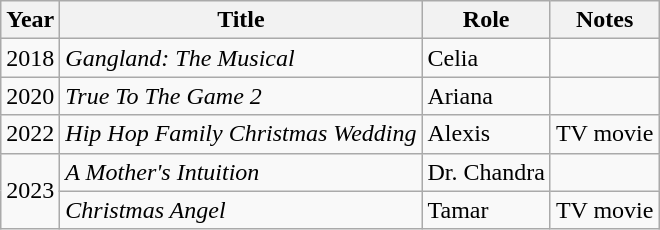<table class="wikitable plainrowheaders sortable" style="margin-right: 0;">
<tr>
<th>Year</th>
<th>Title</th>
<th>Role</th>
<th>Notes</th>
</tr>
<tr>
<td>2018</td>
<td><em>Gangland: The Musical</em></td>
<td>Celia</td>
<td></td>
</tr>
<tr>
<td>2020</td>
<td><em>True To The Game 2</em></td>
<td>Ariana</td>
<td></td>
</tr>
<tr>
<td>2022</td>
<td><em>Hip Hop Family Christmas Wedding</em></td>
<td>Alexis</td>
<td>TV movie</td>
</tr>
<tr>
<td rowspan=2>2023</td>
<td><em>A Mother's Intuition</em></td>
<td>Dr. Chandra</td>
</tr>
<tr>
<td><em>Christmas Angel</em></td>
<td>Tamar</td>
<td>TV movie</td>
</tr>
</table>
